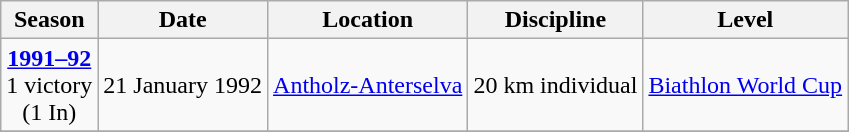<table class="wikitable">
<tr>
<th>Season</th>
<th>Date</th>
<th>Location</th>
<th>Discipline</th>
<th>Level</th>
</tr>
<tr>
<td rowspan="1" style="text-align:center;"><strong><a href='#'>1991–92</a></strong> <br> 1 victory <br> (1 In)</td>
<td>21 January 1992</td>
<td> <a href='#'>Antholz-Anterselva</a></td>
<td>20 km individual</td>
<td><a href='#'>Biathlon World Cup</a></td>
</tr>
<tr>
</tr>
</table>
